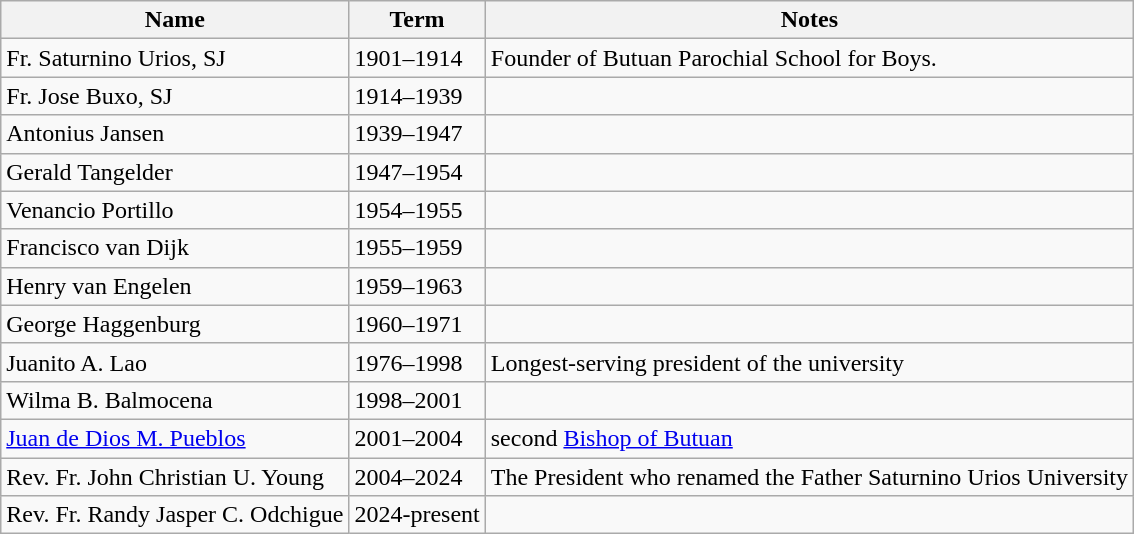<table class="wikitable sortable">
<tr>
<th>Name</th>
<th>Term</th>
<th class="unsortable">Notes</th>
</tr>
<tr>
<td>Fr. Saturnino Urios, SJ</td>
<td>1901–1914</td>
<td>Founder of Butuan Parochial School for Boys.</td>
</tr>
<tr>
<td>Fr. Jose Buxo, SJ</td>
<td>1914–1939</td>
<td></td>
</tr>
<tr>
<td>Antonius Jansen</td>
<td>1939–1947</td>
<td></td>
</tr>
<tr>
<td>Gerald Tangelder</td>
<td>1947–1954</td>
<td></td>
</tr>
<tr>
<td>Venancio Portillo</td>
<td>1954–1955</td>
<td></td>
</tr>
<tr>
<td>Francisco van Dijk</td>
<td>1955–1959</td>
<td></td>
</tr>
<tr>
<td>Henry van Engelen</td>
<td>1959–1963</td>
<td></td>
</tr>
<tr>
<td>George Haggenburg</td>
<td>1960–1971</td>
<td></td>
</tr>
<tr>
<td>Juanito A. Lao</td>
<td>1976–1998</td>
<td>Longest-serving president of the university</td>
</tr>
<tr>
<td>Wilma B. Balmocena</td>
<td>1998–2001</td>
<td></td>
</tr>
<tr>
<td><a href='#'>Juan de Dios M. Pueblos</a></td>
<td>2001–2004</td>
<td>second <a href='#'>Bishop of Butuan</a></td>
</tr>
<tr>
<td>Rev. Fr. John Christian U. Young</td>
<td>2004–2024</td>
<td>The President who renamed the Father Saturnino Urios University</td>
</tr>
<tr>
<td>Rev. Fr. Randy Jasper C. Odchigue</td>
<td>2024-present</td>
<td></td>
</tr>
</table>
